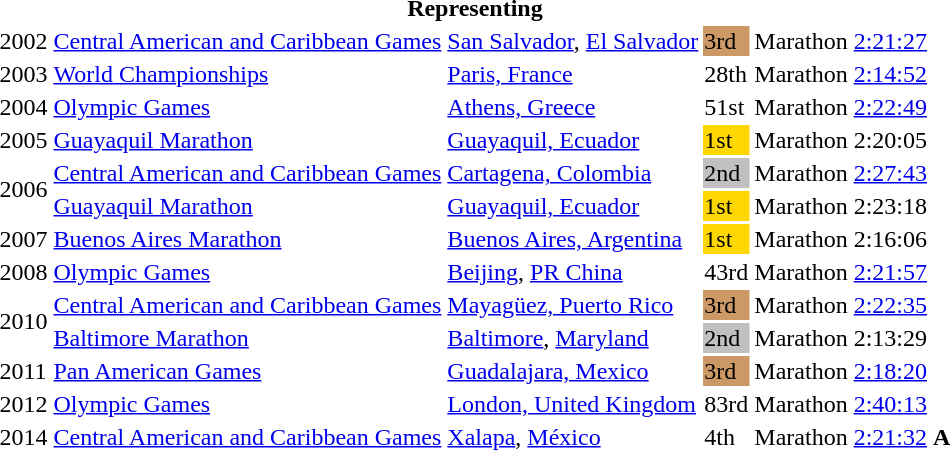<table>
<tr>
<th colspan="6">Representing </th>
</tr>
<tr>
<td>2002</td>
<td><a href='#'>Central American and Caribbean Games</a></td>
<td><a href='#'>San Salvador</a>, <a href='#'>El Salvador</a></td>
<td bgcolor="cc9966">3rd</td>
<td>Marathon</td>
<td><a href='#'>2:21:27</a></td>
</tr>
<tr>
<td>2003</td>
<td><a href='#'>World Championships</a></td>
<td><a href='#'>Paris, France</a></td>
<td>28th</td>
<td>Marathon</td>
<td><a href='#'>2:14:52</a></td>
</tr>
<tr>
<td>2004</td>
<td><a href='#'>Olympic Games</a></td>
<td><a href='#'>Athens, Greece</a></td>
<td>51st</td>
<td>Marathon</td>
<td><a href='#'>2:22:49</a></td>
</tr>
<tr>
<td>2005</td>
<td><a href='#'>Guayaquil Marathon</a></td>
<td><a href='#'>Guayaquil, Ecuador</a></td>
<td bgcolor="gold">1st</td>
<td>Marathon</td>
<td>2:20:05</td>
</tr>
<tr>
<td rowspan=2>2006</td>
<td><a href='#'>Central American and Caribbean Games</a></td>
<td><a href='#'>Cartagena, Colombia</a></td>
<td bgcolor="silver">2nd</td>
<td>Marathon</td>
<td><a href='#'>2:27:43</a></td>
</tr>
<tr>
<td><a href='#'>Guayaquil Marathon</a></td>
<td><a href='#'>Guayaquil, Ecuador</a></td>
<td bgcolor="gold">1st</td>
<td>Marathon</td>
<td>2:23:18</td>
</tr>
<tr>
<td>2007</td>
<td><a href='#'>Buenos Aires Marathon</a></td>
<td><a href='#'>Buenos Aires, Argentina</a></td>
<td bgcolor="gold">1st</td>
<td>Marathon</td>
<td>2:16:06</td>
</tr>
<tr>
<td>2008</td>
<td><a href='#'>Olympic Games</a></td>
<td><a href='#'>Beijing</a>, <a href='#'>PR China</a></td>
<td>43rd</td>
<td>Marathon</td>
<td><a href='#'>2:21:57</a></td>
</tr>
<tr>
<td rowspan=2>2010</td>
<td><a href='#'>Central American and Caribbean Games</a></td>
<td><a href='#'>Mayagüez, Puerto Rico</a></td>
<td bgcolor="cc9966">3rd</td>
<td>Marathon</td>
<td><a href='#'>2:22:35</a></td>
</tr>
<tr>
<td><a href='#'>Baltimore Marathon</a></td>
<td><a href='#'>Baltimore</a>, <a href='#'>Maryland</a></td>
<td bgcolor="silver">2nd</td>
<td>Marathon</td>
<td>2:13:29</td>
</tr>
<tr>
<td>2011</td>
<td><a href='#'>Pan American Games</a></td>
<td><a href='#'>Guadalajara, Mexico</a></td>
<td bgcolor="cc9966">3rd</td>
<td>Marathon</td>
<td><a href='#'>2:18:20</a></td>
</tr>
<tr>
<td>2012</td>
<td><a href='#'>Olympic Games</a></td>
<td><a href='#'>London, United Kingdom</a></td>
<td>83rd</td>
<td>Marathon</td>
<td><a href='#'>2:40:13</a></td>
</tr>
<tr>
<td>2014</td>
<td><a href='#'>Central American and Caribbean Games</a></td>
<td><a href='#'>Xalapa</a>, <a href='#'>México</a></td>
<td>4th</td>
<td>Marathon</td>
<td><a href='#'>2:21:32</a> <strong>A</strong></td>
</tr>
</table>
